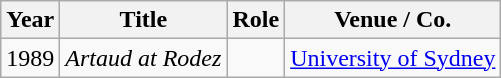<table class=wikitable>
<tr>
<th>Year</th>
<th>Title</th>
<th>Role</th>
<th>Venue / Co.</th>
</tr>
<tr>
<td>1989</td>
<td><em>Artaud at Rodez</em></td>
<td></td>
<td><a href='#'>University of Sydney</a></td>
</tr>
</table>
